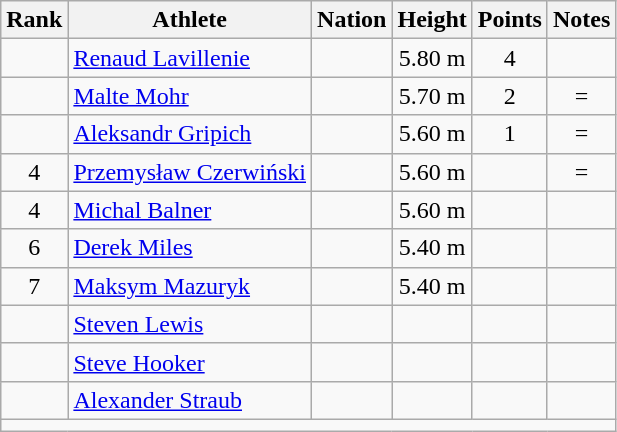<table class="wikitable mw-datatable sortable" style="text-align:center;">
<tr>
<th scope="col" style="width: 10px;">Rank</th>
<th scope="col">Athlete</th>
<th scope="col">Nation</th>
<th scope="col">Height</th>
<th scope="col">Points</th>
<th scope="col">Notes</th>
</tr>
<tr>
<td></td>
<td align="left"><a href='#'>Renaud Lavillenie</a></td>
<td align="left"></td>
<td>5.80 m</td>
<td>4</td>
<td></td>
</tr>
<tr>
<td></td>
<td align="left"><a href='#'>Malte Mohr</a></td>
<td align="left"></td>
<td>5.70 m</td>
<td>2</td>
<td>=</td>
</tr>
<tr>
<td></td>
<td align="left"><a href='#'>Aleksandr Gripich</a></td>
<td align="left"></td>
<td>5.60 m</td>
<td>1</td>
<td>=</td>
</tr>
<tr>
<td>4</td>
<td align="left"><a href='#'>Przemysław Czerwiński</a></td>
<td align="left"></td>
<td>5.60 m</td>
<td></td>
<td>=</td>
</tr>
<tr>
<td>4</td>
<td align="left"><a href='#'>Michal Balner</a></td>
<td align="left"></td>
<td>5.60 m</td>
<td></td>
<td></td>
</tr>
<tr>
<td>6</td>
<td align="left"><a href='#'>Derek Miles</a></td>
<td align="left"></td>
<td>5.40 m</td>
<td></td>
<td></td>
</tr>
<tr>
<td>7</td>
<td align="left"><a href='#'>Maksym Mazuryk</a></td>
<td align="left"></td>
<td>5.40 m</td>
<td></td>
<td></td>
</tr>
<tr>
<td></td>
<td align="left"><a href='#'>Steven Lewis</a></td>
<td align="left"></td>
<td></td>
<td></td>
<td></td>
</tr>
<tr>
<td></td>
<td align="left"><a href='#'>Steve Hooker</a></td>
<td align="left"></td>
<td></td>
<td></td>
<td></td>
</tr>
<tr>
<td></td>
<td align="left"><a href='#'>Alexander Straub</a></td>
<td align="left"></td>
<td></td>
<td></td>
<td></td>
</tr>
<tr class="sortbottom">
<td colspan="6"></td>
</tr>
</table>
